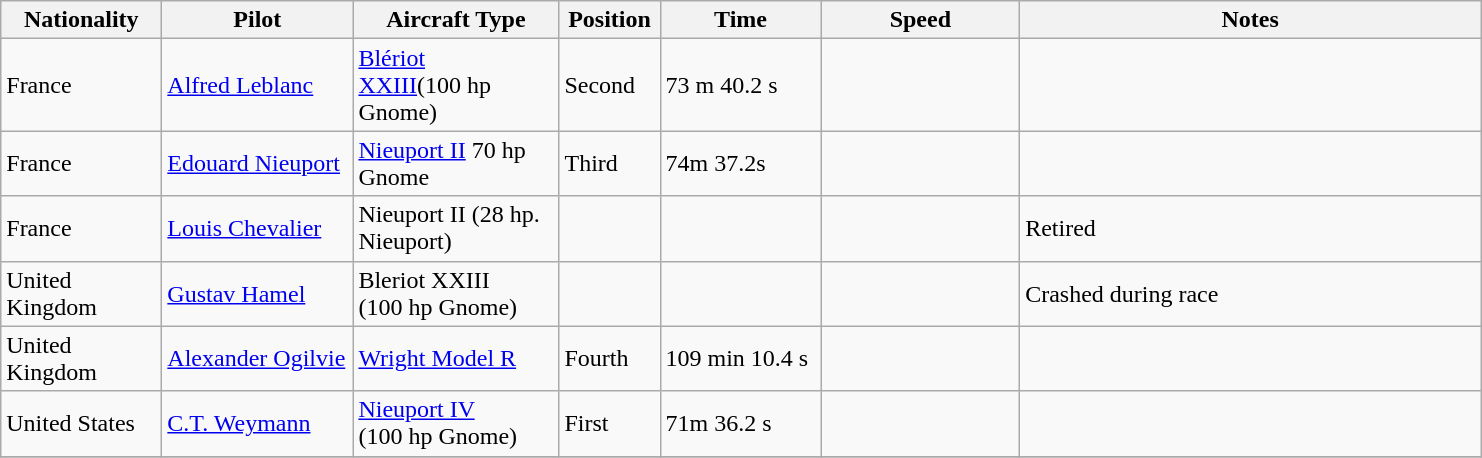<table class="wikitable">
<tr>
<th Width="100pt">Nationality</th>
<th Width="120pt">Pilot</th>
<th Width="130pt">Aircraft Type</th>
<th Width="60pt">Position</th>
<th Width="100pt">Time</th>
<th Width=125pt">Speed</th>
<th Width="300pt">Notes</th>
</tr>
<tr>
<td>France</td>
<td><a href='#'>Alfred Leblanc</a></td>
<td><a href='#'>Blériot XXIII</a>(100 hp Gnome)</td>
<td>Second</td>
<td>73 m 40.2 s</td>
<td></td>
<td></td>
</tr>
<tr>
<td>France</td>
<td><a href='#'>Edouard Nieuport</a></td>
<td><a href='#'>Nieuport II</a> 70 hp Gnome</td>
<td>Third</td>
<td>74m 37.2s</td>
<td></td>
<td></td>
</tr>
<tr>
<td>France</td>
<td><a href='#'>Louis Chevalier</a></td>
<td>Nieuport II (28 hp. Nieuport)</td>
<td></td>
<td></td>
<td></td>
<td>Retired</td>
</tr>
<tr>
<td>United Kingdom</td>
<td><a href='#'>Gustav Hamel</a></td>
<td>Bleriot XXIII<br>(100 hp Gnome)</td>
<td></td>
<td></td>
<td></td>
<td>Crashed during race</td>
</tr>
<tr>
<td>United Kingdom</td>
<td><a href='#'>Alexander Ogilvie</a></td>
<td><a href='#'>Wright Model R</a></td>
<td>Fourth</td>
<td>109 min 10.4 s</td>
<td></td>
<td></td>
</tr>
<tr>
<td>United States</td>
<td><a href='#'>C.T. Weymann</a></td>
<td><a href='#'>Nieuport IV</a> (100 hp Gnome)</td>
<td>First</td>
<td>71m 36.2 s</td>
<td></td>
<td></td>
</tr>
<tr>
</tr>
</table>
